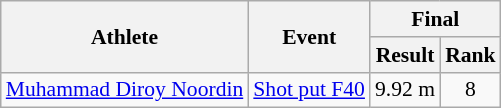<table class=wikitable style="font-size:90%">
<tr>
<th rowspan="2">Athlete</th>
<th rowspan="2">Event</th>
<th colspan="2">Final</th>
</tr>
<tr>
<th>Result</th>
<th>Rank</th>
</tr>
<tr align=center>
<td align=left><a href='#'>Muhammad Diroy Noordin</a></td>
<td align=left><a href='#'>Shot put F40</a></td>
<td>9.92 m</td>
<td>8</td>
</tr>
</table>
